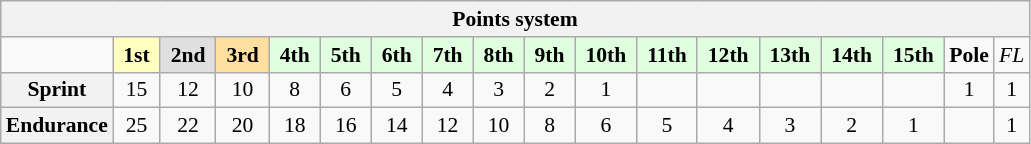<table class="wikitable" style="font-size:90%; text-align:center">
<tr>
<th colspan="22">Points system</th>
</tr>
<tr>
<td></td>
<td style="background:#ffffbf;"> <strong>1st</strong> </td>
<td style="background:#dfdfdf;"> <strong>2nd</strong> </td>
<td style="background:#ffdf9f;"> <strong>3rd</strong> </td>
<td style="background:#dfffdf;"> <strong>4th</strong> </td>
<td style="background:#dfffdf;"> <strong>5th</strong> </td>
<td style="background:#dfffdf;"> <strong>6th</strong> </td>
<td style="background:#dfffdf;"> <strong>7th</strong> </td>
<td style="background:#dfffdf;"> <strong>8th</strong> </td>
<td style="background:#dfffdf;"> <strong>9th</strong> </td>
<td style="background:#dfffdf;"> <strong>10th</strong> </td>
<td style="background:#dfffdf;"> <strong>11th</strong> </td>
<td style="background:#dfffdf;"> <strong>12th</strong> </td>
<td style="background:#dfffdf;"> <strong>13th</strong> </td>
<td style="background:#dfffdf;"> <strong>14th</strong> </td>
<td style="background:#dfffdf;"> <strong>15th</strong> </td>
<td><strong>Pole</strong></td>
<td><em>FL</em></td>
</tr>
<tr>
<th>Sprint</th>
<td>15</td>
<td>12</td>
<td>10</td>
<td>8</td>
<td>6</td>
<td>5</td>
<td>4</td>
<td>3</td>
<td>2</td>
<td>1</td>
<td></td>
<td></td>
<td></td>
<td></td>
<td></td>
<td>1</td>
<td>1</td>
</tr>
<tr>
<th>Endurance</th>
<td>25</td>
<td>22</td>
<td>20</td>
<td>18</td>
<td>16</td>
<td>14</td>
<td>12</td>
<td>10</td>
<td>8</td>
<td>6</td>
<td>5</td>
<td>4</td>
<td>3</td>
<td>2</td>
<td>1</td>
<td></td>
<td>1</td>
</tr>
</table>
